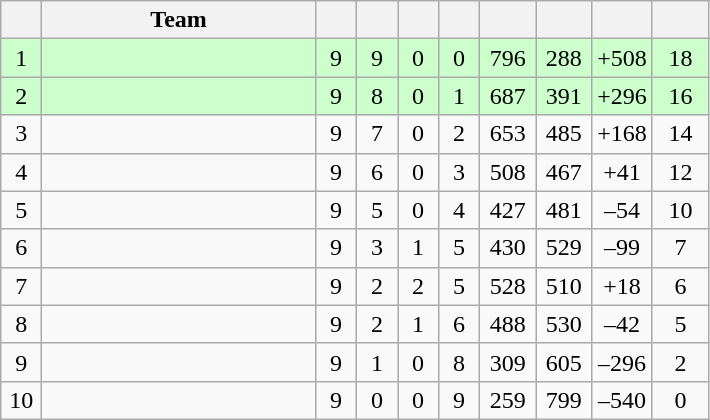<table class=wikitable style=text-align:center>
<tr>
<th width=20 abbr=Position></th>
<th width=175>Team</th>
<th width=20 abbr=Played></th>
<th width=20 abbr=Won></th>
<th width=20 abbr=Drawn></th>
<th width=20 abbr=Lost></th>
<th width=30 abbr=Goal for></th>
<th width=30 abbr=Goal against></th>
<th width=30 abbr=Goal difference></th>
<th width=30 abbr=Points></th>
</tr>
<tr bgcolor=#CCFFCC>
<td>1</td>
<td align=left></td>
<td>9</td>
<td>9</td>
<td>0</td>
<td>0</td>
<td>796</td>
<td>288</td>
<td>+508</td>
<td>18</td>
</tr>
<tr bgcolor=#CCFFCC>
<td>2</td>
<td align=left></td>
<td>9</td>
<td>8</td>
<td>0</td>
<td>1</td>
<td>687</td>
<td>391</td>
<td>+296</td>
<td>16</td>
</tr>
<tr>
<td>3</td>
<td align=left></td>
<td>9</td>
<td>7</td>
<td>0</td>
<td>2</td>
<td>653</td>
<td>485</td>
<td>+168</td>
<td>14</td>
</tr>
<tr>
<td>4</td>
<td align=left></td>
<td>9</td>
<td>6</td>
<td>0</td>
<td>3</td>
<td>508</td>
<td>467</td>
<td>+41</td>
<td>12</td>
</tr>
<tr>
<td>5</td>
<td align=left></td>
<td>9</td>
<td>5</td>
<td>0</td>
<td>4</td>
<td>427</td>
<td>481</td>
<td>–54</td>
<td>10</td>
</tr>
<tr>
<td>6</td>
<td align=left></td>
<td>9</td>
<td>3</td>
<td>1</td>
<td>5</td>
<td>430</td>
<td>529</td>
<td>–99</td>
<td>7</td>
</tr>
<tr>
<td>7</td>
<td align=left></td>
<td>9</td>
<td>2</td>
<td>2</td>
<td>5</td>
<td>528</td>
<td>510</td>
<td>+18</td>
<td>6</td>
</tr>
<tr>
<td>8</td>
<td align=left></td>
<td>9</td>
<td>2</td>
<td>1</td>
<td>6</td>
<td>488</td>
<td>530</td>
<td>–42</td>
<td>5</td>
</tr>
<tr>
<td>9</td>
<td align=left></td>
<td>9</td>
<td>1</td>
<td>0</td>
<td>8</td>
<td>309</td>
<td>605</td>
<td>–296</td>
<td>2</td>
</tr>
<tr>
<td>10</td>
<td align=left></td>
<td>9</td>
<td>0</td>
<td>0</td>
<td>9</td>
<td>259</td>
<td>799</td>
<td>–540</td>
<td>0</td>
</tr>
</table>
